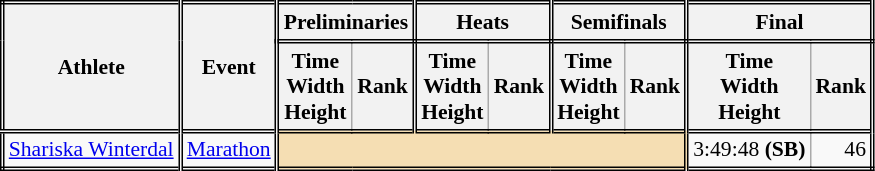<table class=wikitable style="font-size:90%; border: double;">
<tr>
<th rowspan="2" style="border-right:double">Athlete</th>
<th rowspan="2" style="border-right:double">Event</th>
<th colspan="2" style="border-right:double; border-bottom:double;">Preliminaries</th>
<th colspan="2" style="border-right:double; border-bottom:double;">Heats</th>
<th colspan="2" style="border-right:double; border-bottom:double;">Semifinals</th>
<th colspan="2" style="border-right:double; border-bottom:double;">Final</th>
</tr>
<tr>
<th>Time<br>Width<br>Height</th>
<th style="border-right:double">Rank</th>
<th>Time<br>Width<br>Height</th>
<th style="border-right:double">Rank</th>
<th>Time<br>Width<br>Height</th>
<th style="border-right:double">Rank</th>
<th>Time<br>Width<br>Height</th>
<th style="border-right:double">Rank</th>
</tr>
<tr style="border-top: double;">
<td style="border-right:double"><a href='#'>Shariska Winterdal</a></td>
<td style="border-right:double"><a href='#'>Marathon</a></td>
<td style="border-right:double" colspan= 6 bgcolor="wheat"></td>
<td>3:49:48 <strong>(SB)</strong></td>
<td align=right>46</td>
</tr>
</table>
